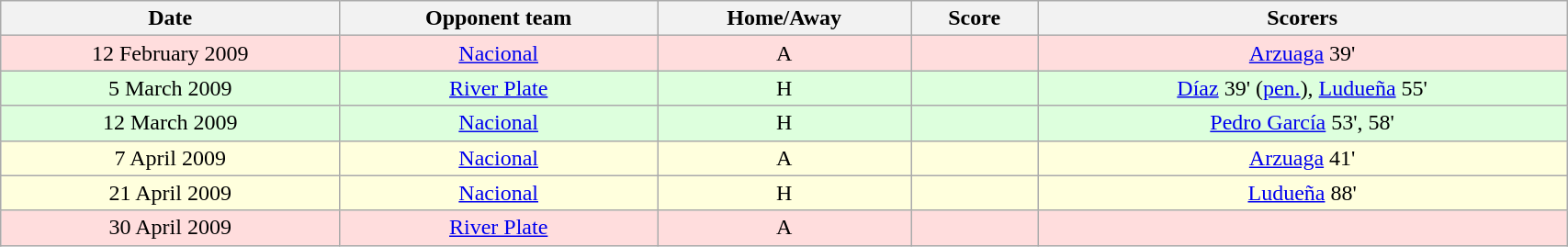<table class="wikitable" width=90%>
<tr>
<th>Date</th>
<th>Opponent team</th>
<th>Home/Away</th>
<th>Score</th>
<th>Scorers</th>
</tr>
<tr bgcolor="#ffdddd">
<td style="text-align: center">12 February 2009</td>
<td style="text-align: center"> <a href='#'>Nacional</a></td>
<td style="text-align: center">A</td>
<td style="text-align: center"></td>
<td style="text-align: center"><a href='#'>Arzuaga</a> 39'</td>
</tr>
<tr bgcolor="#ddffdd">
<td style="text-align: center">5 March 2009</td>
<td style="text-align: center"> <a href='#'>River Plate</a></td>
<td style="text-align: center">H</td>
<td style="text-align: center"></td>
<td style="text-align: center"><a href='#'>Díaz</a> 39' (<a href='#'>pen.</a>), <a href='#'>Ludueña</a> 55'</td>
</tr>
<tr bgcolor="#ddffdd">
<td style="text-align: center">12 March 2009</td>
<td style="text-align: center"> <a href='#'>Nacional</a></td>
<td style="text-align: center">H</td>
<td style="text-align: center"></td>
<td style="text-align: center"><a href='#'>Pedro García</a> 53', 58'</td>
</tr>
<tr bgcolor="#ffffdd">
<td style="text-align: center">7 April 2009</td>
<td style="text-align: center"> <a href='#'>Nacional</a></td>
<td style="text-align: center">A</td>
<td style="text-align: center"></td>
<td style="text-align: center"><a href='#'>Arzuaga</a> 41'</td>
</tr>
<tr bgcolor="#ffffdd">
<td style="text-align: center">21 April 2009</td>
<td style="text-align: center"> <a href='#'>Nacional</a></td>
<td style="text-align: center">H</td>
<td style="text-align: center"></td>
<td style="text-align: center"><a href='#'>Ludueña</a> 88'</td>
</tr>
<tr bgcolor="#ffdddd">
<td style="text-align: center">30 April 2009</td>
<td style="text-align: center"> <a href='#'>River Plate</a></td>
<td style="text-align: center">A</td>
<td style="text-align: center"></td>
<td style="text-align: center"></td>
</tr>
</table>
